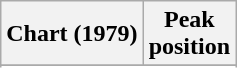<table class="wikitable sortable plainrowheaders">
<tr>
<th>Chart (1979)</th>
<th>Peak<br>position</th>
</tr>
<tr>
</tr>
<tr>
</tr>
</table>
